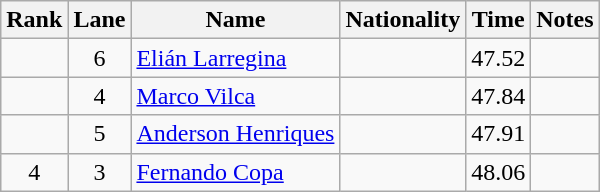<table class="wikitable sortable" style="text-align:center">
<tr>
<th>Rank</th>
<th>Lane</th>
<th>Name</th>
<th>Nationality</th>
<th>Time</th>
<th>Notes</th>
</tr>
<tr>
<td></td>
<td>6</td>
<td align=left><a href='#'>Elián Larregina</a></td>
<td align=left></td>
<td>47.52</td>
<td><strong></strong></td>
</tr>
<tr>
<td></td>
<td>4</td>
<td align=left><a href='#'>Marco Vilca</a></td>
<td align=left></td>
<td>47.84</td>
<td><strong></strong></td>
</tr>
<tr>
<td></td>
<td>5</td>
<td align=left><a href='#'>Anderson Henriques</a></td>
<td align=left></td>
<td>47.91</td>
<td></td>
</tr>
<tr>
<td>4</td>
<td>3</td>
<td align=left><a href='#'>Fernando Copa</a></td>
<td align=left></td>
<td>48.06</td>
<td><strong></strong></td>
</tr>
</table>
